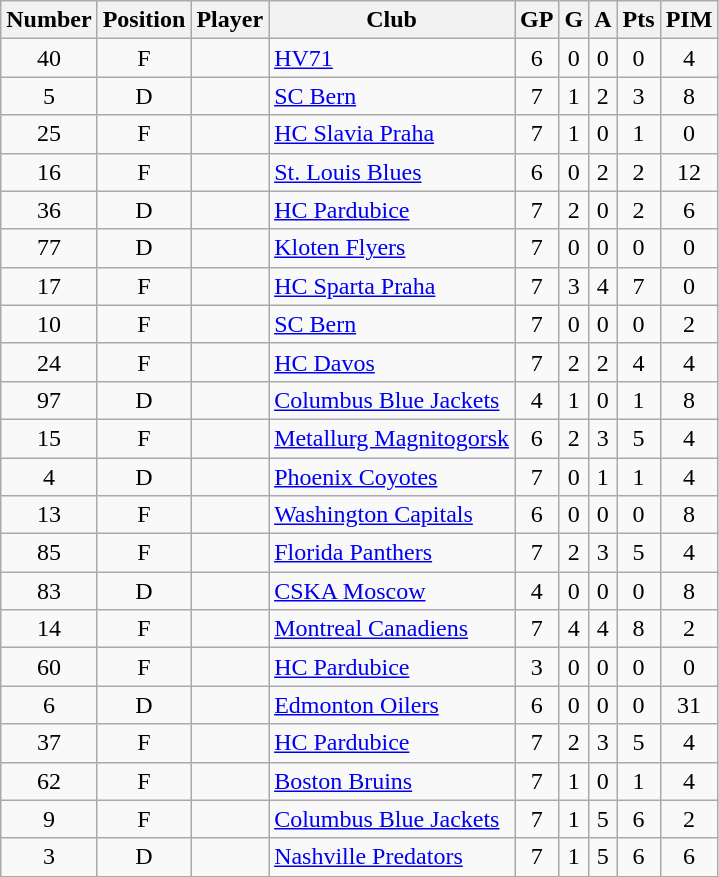<table class="wikitable sortable" style="text-align:center; padding:4px; border-spacing=0;">
<tr>
<th>Number</th>
<th>Position</th>
<th>Player</th>
<th>Club</th>
<th>GP</th>
<th>G</th>
<th>A</th>
<th>Pts</th>
<th>PIM</th>
</tr>
<tr>
<td>40</td>
<td>F</td>
<td align=left></td>
<td align=left><a href='#'>HV71</a></td>
<td>6</td>
<td>0</td>
<td>0</td>
<td>0</td>
<td>4</td>
</tr>
<tr>
<td>5</td>
<td>D</td>
<td align=left></td>
<td align=left><a href='#'>SC Bern</a></td>
<td>7</td>
<td>1</td>
<td>2</td>
<td>3</td>
<td>8</td>
</tr>
<tr>
<td>25</td>
<td>F</td>
<td align=left></td>
<td align=left><a href='#'>HC Slavia Praha</a></td>
<td>7</td>
<td>1</td>
<td>0</td>
<td>1</td>
<td>0</td>
</tr>
<tr>
<td>16</td>
<td>F</td>
<td align=left></td>
<td align=left><a href='#'>St. Louis Blues</a></td>
<td>6</td>
<td>0</td>
<td>2</td>
<td>2</td>
<td>12</td>
</tr>
<tr>
<td>36</td>
<td>D</td>
<td align=left></td>
<td align=left><a href='#'>HC Pardubice</a></td>
<td>7</td>
<td>2</td>
<td>0</td>
<td>2</td>
<td>6</td>
</tr>
<tr>
<td>77</td>
<td>D</td>
<td align=left></td>
<td align=left><a href='#'>Kloten Flyers</a></td>
<td>7</td>
<td>0</td>
<td>0</td>
<td>0</td>
<td>0</td>
</tr>
<tr>
<td>17</td>
<td>F</td>
<td align=left></td>
<td align=left><a href='#'>HC Sparta Praha</a></td>
<td>7</td>
<td>3</td>
<td>4</td>
<td>7</td>
<td>0</td>
</tr>
<tr>
<td>10</td>
<td>F</td>
<td align=left></td>
<td align=left><a href='#'>SC Bern</a></td>
<td>7</td>
<td>0</td>
<td>0</td>
<td>0</td>
<td>2</td>
</tr>
<tr>
<td>24</td>
<td>F</td>
<td align=left></td>
<td align=left><a href='#'>HC Davos</a></td>
<td>7</td>
<td>2</td>
<td>2</td>
<td>4</td>
<td>4</td>
</tr>
<tr>
<td>97</td>
<td>D</td>
<td align=left></td>
<td align=left><a href='#'>Columbus Blue Jackets</a></td>
<td>4</td>
<td>1</td>
<td>0</td>
<td>1</td>
<td>8</td>
</tr>
<tr>
<td>15</td>
<td>F</td>
<td align=left></td>
<td align=left><a href='#'>Metallurg Magnitogorsk</a></td>
<td>6</td>
<td>2</td>
<td>3</td>
<td>5</td>
<td>4</td>
</tr>
<tr>
<td>4</td>
<td>D</td>
<td align=left></td>
<td align=left><a href='#'>Phoenix Coyotes</a></td>
<td>7</td>
<td>0</td>
<td>1</td>
<td>1</td>
<td>4</td>
</tr>
<tr>
<td>13</td>
<td>F</td>
<td align=left></td>
<td align=left><a href='#'>Washington Capitals</a></td>
<td>6</td>
<td>0</td>
<td>0</td>
<td>0</td>
<td>8</td>
</tr>
<tr>
<td>85</td>
<td>F</td>
<td align=left></td>
<td align=left><a href='#'>Florida Panthers</a></td>
<td>7</td>
<td>2</td>
<td>3</td>
<td>5</td>
<td>4</td>
</tr>
<tr>
<td>83</td>
<td>D</td>
<td align=left></td>
<td align=left><a href='#'>CSKA Moscow</a></td>
<td>4</td>
<td>0</td>
<td>0</td>
<td>0</td>
<td>8</td>
</tr>
<tr>
<td>14</td>
<td>F</td>
<td align=left></td>
<td align=left><a href='#'>Montreal Canadiens</a></td>
<td>7</td>
<td>4</td>
<td>4</td>
<td>8</td>
<td>2</td>
</tr>
<tr>
<td>60</td>
<td>F</td>
<td align=left></td>
<td align=left><a href='#'>HC Pardubice</a></td>
<td>3</td>
<td>0</td>
<td>0</td>
<td>0</td>
<td>0</td>
</tr>
<tr>
<td>6</td>
<td>D</td>
<td align=left></td>
<td align=left><a href='#'>Edmonton Oilers</a></td>
<td>6</td>
<td>0</td>
<td>0</td>
<td>0</td>
<td>31</td>
</tr>
<tr>
<td>37</td>
<td>F</td>
<td align=left></td>
<td align=left><a href='#'>HC Pardubice</a></td>
<td>7</td>
<td>2</td>
<td>3</td>
<td>5</td>
<td>4</td>
</tr>
<tr>
<td>62</td>
<td>F</td>
<td align=left></td>
<td align=left><a href='#'>Boston Bruins</a></td>
<td>7</td>
<td>1</td>
<td>0</td>
<td>1</td>
<td>4</td>
</tr>
<tr>
<td>9</td>
<td>F</td>
<td align=left></td>
<td align=left><a href='#'>Columbus Blue Jackets</a></td>
<td>7</td>
<td>1</td>
<td>5</td>
<td>6</td>
<td>2</td>
</tr>
<tr>
<td>3</td>
<td>D</td>
<td align=left></td>
<td align=left><a href='#'>Nashville Predators</a></td>
<td>7</td>
<td>1</td>
<td>5</td>
<td>6</td>
<td>6</td>
</tr>
</table>
